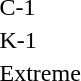<table>
<tr>
<td>C-1</td>
<td></td>
<td></td>
<td></td>
</tr>
<tr>
<td>K-1</td>
<td></td>
<td></td>
<td></td>
</tr>
<tr>
<td>Extreme</td>
<td></td>
<td></td>
<td></td>
</tr>
</table>
